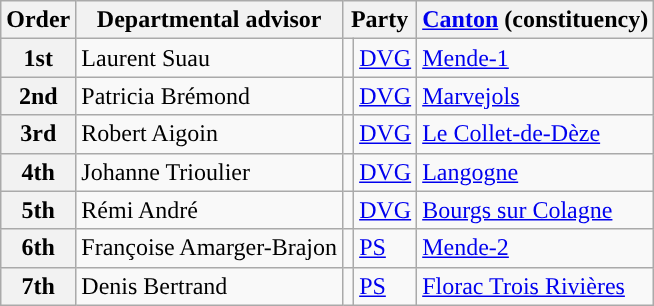<table class="wikitable">
<tr>
<th>Order</th>
<th>Departmental advisor</th>
<th colspan="2">Party</th>
<th><a href='#'>Canton</a> (constituency)</th>
</tr>
<tr>
<th><abbr><strong>1st</strong></abbr></th>
<td>Laurent Suau</td>
<td style="color:inherit;background:"></td>
<td><a href='#'>DVG</a></td>
<td><a href='#'>Mende-1</a></td>
</tr>
<tr>
<th><abbr><strong>2nd</strong></abbr></th>
<td>Patricia Brémond</td>
<td style="color:inherit;background:"></td>
<td><a href='#'>DVG</a></td>
<td><a href='#'>Marvejols</a></td>
</tr>
<tr>
<th><abbr><strong>3rd</strong></abbr></th>
<td>Robert Aigoin</td>
<td style="color:inherit;background:"></td>
<td><a href='#'>DVG</a></td>
<td><a href='#'>Le Collet-de-Dèze</a></td>
</tr>
<tr>
<th><abbr><strong>4th</strong></abbr></th>
<td>Johanne Trioulier</td>
<td style="color:inherit;background:"></td>
<td><a href='#'>DVG</a></td>
<td><a href='#'>Langogne</a></td>
</tr>
<tr>
<th><abbr><strong>5th</strong></abbr></th>
<td>Rémi André</td>
<td style="color:inherit;background:"></td>
<td><a href='#'>DVG</a></td>
<td><a href='#'>Bourgs sur Colagne</a></td>
</tr>
<tr>
<th><abbr><strong>6th</strong></abbr></th>
<td>Françoise Amarger-Brajon</td>
<td style="color:inherit;background:"></td>
<td><a href='#'>PS</a></td>
<td><a href='#'>Mende-2</a></td>
</tr>
<tr>
<th><abbr><strong>7th</strong></abbr></th>
<td>Denis Bertrand</td>
<td style="color:inherit;background:"></td>
<td><a href='#'>PS</a></td>
<td><a href='#'>Florac Trois Rivières</a></td>
</tr>
</table>
